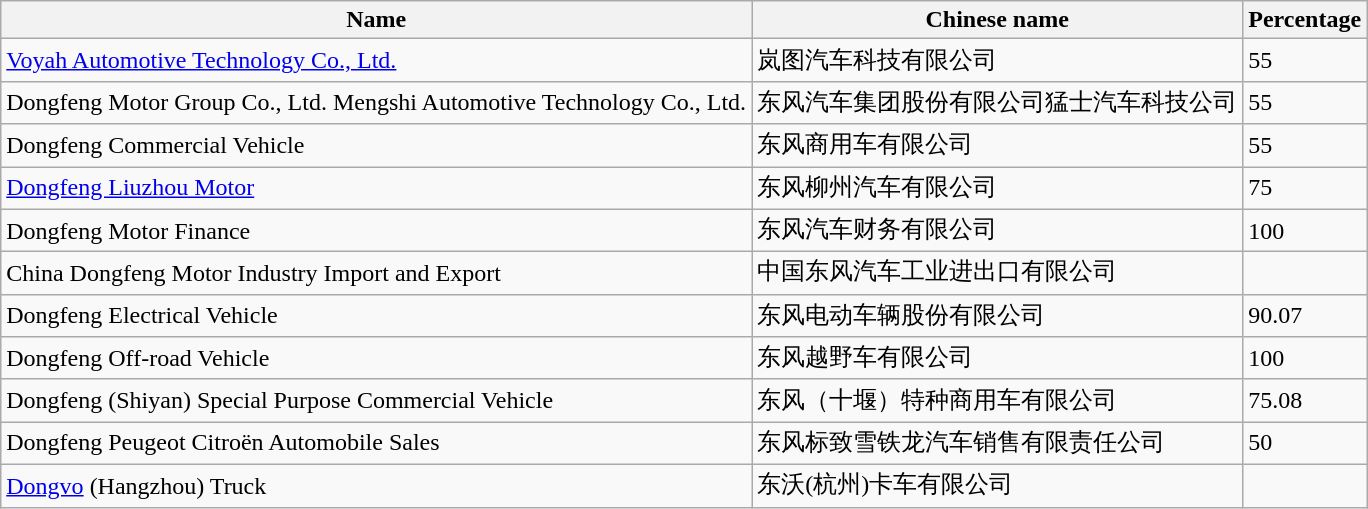<table class="wikitable">
<tr>
<th>Name</th>
<th>Chinese name</th>
<th>Percentage</th>
</tr>
<tr>
<td><a href='#'>Voyah Automotive Technology Co., Ltd.</a></td>
<td>岚图汽车科技有限公司</td>
<td>55</td>
</tr>
<tr>
<td>Dongfeng Motor Group Co., Ltd. Mengshi Automotive Technology Co., Ltd.</td>
<td>东风汽车集团股份有限公司猛士汽车科技公司</td>
<td>55</td>
</tr>
<tr>
<td>Dongfeng Commercial Vehicle</td>
<td>东风商用车有限公司</td>
<td>55</td>
</tr>
<tr>
<td><a href='#'>Dongfeng Liuzhou Motor</a></td>
<td>东风柳州汽车有限公司</td>
<td>75</td>
</tr>
<tr>
<td>Dongfeng Motor Finance</td>
<td>东风汽车财务有限公司</td>
<td>100</td>
</tr>
<tr>
<td>China Dongfeng Motor Industry Import and Export</td>
<td>中国东风汽车工业进出口有限公司</td>
<td></td>
</tr>
<tr>
<td>Dongfeng Electrical Vehicle</td>
<td>东风电动车辆股份有限公司</td>
<td>90.07</td>
</tr>
<tr>
<td>Dongfeng Off-road Vehicle</td>
<td>东风越野车有限公司</td>
<td>100</td>
</tr>
<tr>
<td>Dongfeng (Shiyan) Special Purpose Commercial Vehicle</td>
<td>东风（十堰）特种商用车有限公司</td>
<td>75.08</td>
</tr>
<tr>
<td>Dongfeng Peugeot Citroën Automobile Sales</td>
<td>东风标致雪铁龙汽车销售有限责任公司</td>
<td>50</td>
</tr>
<tr>
<td><a href='#'>Dongvo</a> (Hangzhou) Truck</td>
<td>东沃(杭州)卡车有限公司</td>
<td></td>
</tr>
</table>
